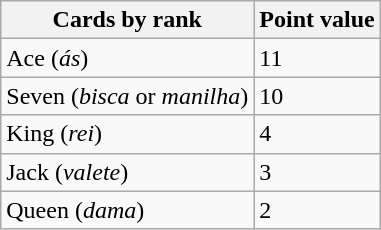<table class="wikitable">
<tr>
<th>Cards by rank</th>
<th>Point value</th>
</tr>
<tr>
<td>Ace (<em>ás</em>)</td>
<td>11</td>
</tr>
<tr>
<td>Seven (<em>bisca</em> or <em>manilha</em>)</td>
<td>10</td>
</tr>
<tr>
<td>King (<em>rei</em>)</td>
<td>4</td>
</tr>
<tr>
<td>Jack (<em>valete</em>)</td>
<td>3</td>
</tr>
<tr>
<td>Queen (<em>dama</em>)</td>
<td>2</td>
</tr>
</table>
